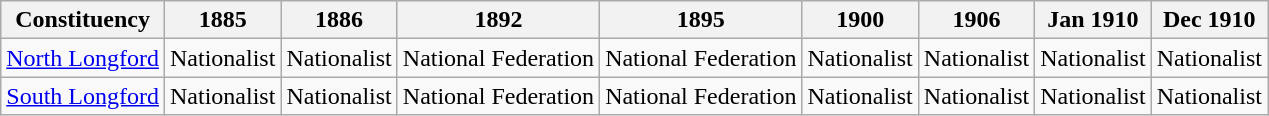<table class="wikitable sortable">
<tr>
<th>Constituency</th>
<th>1885</th>
<th>1886</th>
<th>1892</th>
<th>1895</th>
<th>1900</th>
<th>1906</th>
<th>Jan 1910</th>
<th>Dec 1910</th>
</tr>
<tr>
<td><a href='#'>North Longford</a></td>
<td bgcolor=>Nationalist</td>
<td bgcolor=>Nationalist</td>
<td bgcolor=>National Federation</td>
<td bgcolor=>National Federation</td>
<td bgcolor=>Nationalist</td>
<td bgcolor=>Nationalist</td>
<td bgcolor=>Nationalist</td>
<td bgcolor=>Nationalist</td>
</tr>
<tr>
<td><a href='#'>South Longford</a></td>
<td bgcolor=>Nationalist</td>
<td bgcolor=>Nationalist</td>
<td bgcolor=>National Federation</td>
<td bgcolor=>National Federation</td>
<td bgcolor=>Nationalist</td>
<td bgcolor=>Nationalist</td>
<td bgcolor=>Nationalist</td>
<td bgcolor=>Nationalist</td>
</tr>
</table>
